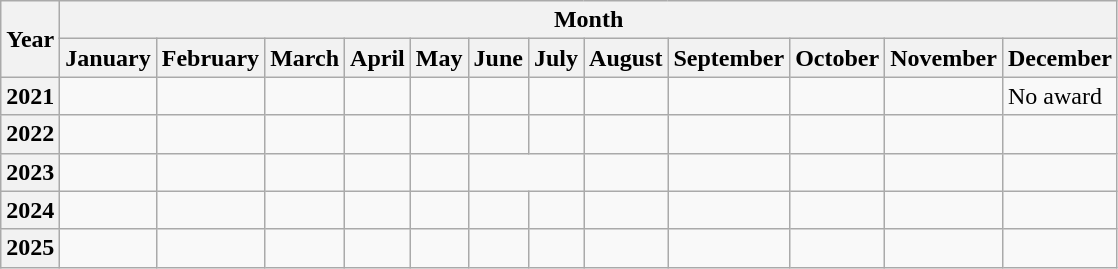<table class="wikitable">
<tr>
<th rowspan=2>Year</th>
<th colspan=12>Month</th>
</tr>
<tr>
<th>January</th>
<th>February</th>
<th>March</th>
<th>April</th>
<th>May</th>
<th>June</th>
<th>July</th>
<th>August</th>
<th>September</th>
<th>October</th>
<th>November</th>
<th>December</th>
</tr>
<tr>
<th>2021</th>
<td> </td>
<td> </td>
<td> </td>
<td> </td>
<td> </td>
<td> </td>
<td> </td>
<td> </td>
<td> </td>
<td> </td>
<td> </td>
<td>No award</td>
</tr>
<tr>
<th>2022</th>
<td> </td>
<td> </td>
<td> </td>
<td> </td>
<td> </td>
<td> </td>
<td> </td>
<td> </td>
<td> </td>
<td> </td>
<td> </td>
<td> </td>
</tr>
<tr>
<th>2023</th>
<td> </td>
<td> </td>
<td> </td>
<td> </td>
<td> </td>
<td colspan="2"> </td>
<td> </td>
<td> </td>
<td> </td>
<td> </td>
<td> </td>
</tr>
<tr>
<th>2024</th>
<td> </td>
<td> </td>
<td> </td>
<td> </td>
<td> </td>
<td> </td>
<td> </td>
<td> </td>
<td> </td>
<td> </td>
<td> </td>
<td> </td>
</tr>
<tr>
<th>2025</th>
<td> </td>
<td> </td>
<td> </td>
<td> </td>
<td></td>
<td></td>
<td></td>
<td></td>
<td></td>
<td></td>
<td></td>
<td></td>
</tr>
</table>
